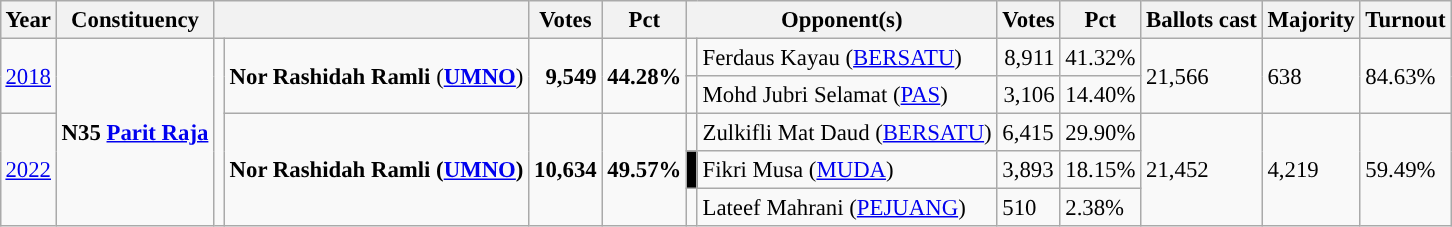<table class="wikitable" style="margin:0.5em ; font-size:95%">
<tr>
<th>Year</th>
<th>Constituency</th>
<th colspan=2></th>
<th>Votes</th>
<th>Pct</th>
<th colspan=2>Opponent(s)</th>
<th>Votes</th>
<th>Pct</th>
<th>Ballots cast</th>
<th>Majority</th>
<th>Turnout</th>
</tr>
<tr>
<td rowspan="2"><a href='#'>2018</a></td>
<td rowspan="5"><strong>N35 <a href='#'>Parit Raja</a></strong></td>
<td rowspan="5" ></td>
<td rowspan="2"><strong>Nor Rashidah Ramli</strong> (<a href='#'><strong>UMNO</strong></a>)</td>
<td rowspan="2" align="right"><strong>9,549</strong></td>
<td rowspan="2"><strong>44.28%</strong></td>
<td></td>
<td>Ferdaus Kayau (<a href='#'>BERSATU</a>)</td>
<td align="right">8,911</td>
<td>41.32%</td>
<td rowspan="2">21,566</td>
<td rowspan="2">638</td>
<td rowspan="2">84.63%</td>
</tr>
<tr>
<td></td>
<td>Mohd Jubri Selamat (<a href='#'>PAS</a>)</td>
<td align="right">3,106</td>
<td>14.40%</td>
</tr>
<tr>
<td rowspan="3"><a href='#'>2022</a></td>
<td rowspan="3"><strong>Nor Rashidah Ramli (<a href='#'>UMNO</a>)</strong></td>
<td rowspan="3"><strong>10,634</strong></td>
<td rowspan="3"><strong>49.57%</strong></td>
<td></td>
<td>Zulkifli Mat Daud (<a href='#'>BERSATU</a>)</td>
<td>6,415</td>
<td>29.90%</td>
<td rowspan="3">21,452</td>
<td rowspan="3">4,219</td>
<td rowspan="3">59.49%</td>
</tr>
<tr>
<td bgcolor="black"></td>
<td>Fikri Musa (<a href='#'>MUDA</a>)</td>
<td>3,893</td>
<td>18.15%</td>
</tr>
<tr>
<td></td>
<td>Lateef Mahrani (<a href='#'>PEJUANG</a>)</td>
<td>510</td>
<td>2.38%</td>
</tr>
</table>
